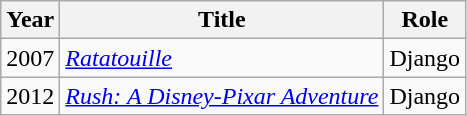<table class="wikitable sortable">
<tr>
<th>Year</th>
<th>Title</th>
<th class="unsortable">Role</th>
</tr>
<tr>
<td>2007</td>
<td><em><a href='#'>Ratatouille</a></em></td>
<td>Django</td>
</tr>
<tr>
<td>2012</td>
<td><em><a href='#'>Rush: A Disney-Pixar Adventure</a></em></td>
<td>Django</td>
</tr>
</table>
